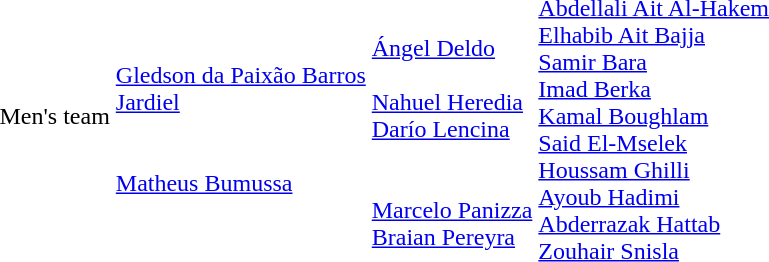<table>
<tr>
<td>Men's team</td>
<td><br><br><br><a href='#'>Gledson da Paixão Barros</a><br><a href='#'>Jardiel</a><br><br><br><a href='#'>Matheus Bumussa</a><br><br><br></td>
<td><br><br><a href='#'>Ángel Deldo</a><br><br><a href='#'>Nahuel Heredia</a><br><a href='#'>Darío Lencina</a><br><br><br><a href='#'>Marcelo Panizza</a><br><a href='#'>Braian Pereyra</a><br></td>
<td><br><a href='#'>Abdellali Ait Al-Hakem</a><br><a href='#'>Elhabib Ait Bajja</a><br><a href='#'>Samir Bara</a><br><a href='#'>Imad Berka</a><br><a href='#'>Kamal Boughlam</a><br><a href='#'>Said El-Mselek</a><br><a href='#'>Houssam Ghilli</a><br><a href='#'>Ayoub Hadimi</a><br><a href='#'>Abderrazak Hattab</a><br><a href='#'>Zouhair Snisla</a></td>
</tr>
</table>
